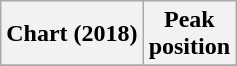<table class="wikitable plainrowheaders" style="text-align:center">
<tr>
<th scope="col">Chart (2018)</th>
<th scope="col">Peak<br> position</th>
</tr>
<tr>
</tr>
</table>
